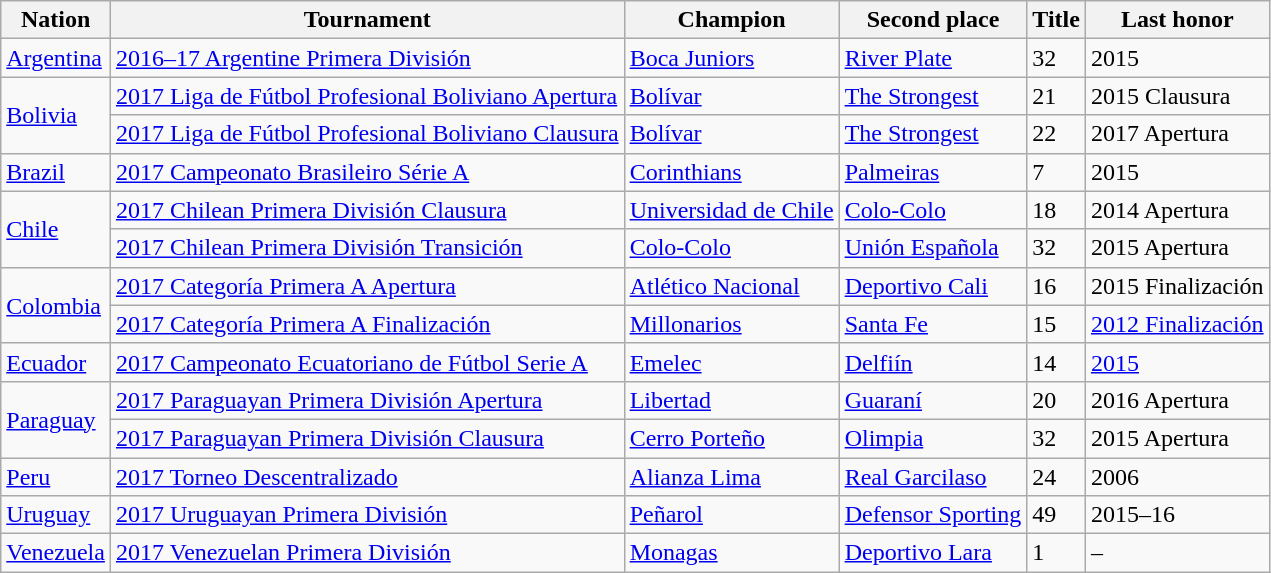<table class="wikitable sortable">
<tr>
<th>Nation</th>
<th>Tournament</th>
<th>Champion</th>
<th>Second place</th>
<th data-sort-type="number">Title</th>
<th>Last honor</th>
</tr>
<tr>
<td> <a href='#'>Argentina</a></td>
<td><a href='#'>2016–17 Argentine Primera División</a></td>
<td><a href='#'>Boca Juniors</a></td>
<td><a href='#'>River Plate</a></td>
<td>32</td>
<td>2015</td>
</tr>
<tr>
<td rowspan=2> <a href='#'>Bolivia</a></td>
<td><a href='#'>2017 Liga de Fútbol Profesional Boliviano Apertura</a></td>
<td><a href='#'>Bolívar</a></td>
<td><a href='#'>The Strongest</a></td>
<td>21</td>
<td>2015 Clausura</td>
</tr>
<tr>
<td><a href='#'>2017 Liga de Fútbol Profesional Boliviano Clausura</a></td>
<td><a href='#'>Bolívar</a></td>
<td><a href='#'>The Strongest</a></td>
<td>22</td>
<td>2017 Apertura</td>
</tr>
<tr>
<td> <a href='#'>Brazil</a></td>
<td><a href='#'>2017 Campeonato Brasileiro Série A</a></td>
<td><a href='#'>Corinthians</a></td>
<td><a href='#'>Palmeiras</a></td>
<td>7</td>
<td>2015</td>
</tr>
<tr>
<td rowspan=2> <a href='#'>Chile</a></td>
<td><a href='#'>2017 Chilean Primera División Clausura</a></td>
<td><a href='#'>Universidad de Chile</a></td>
<td><a href='#'>Colo-Colo</a></td>
<td>18</td>
<td>2014 Apertura</td>
</tr>
<tr>
<td><a href='#'>2017 Chilean Primera División Transición</a></td>
<td><a href='#'>Colo-Colo</a></td>
<td><a href='#'>Unión Española</a></td>
<td>32</td>
<td>2015 Apertura</td>
</tr>
<tr>
<td rowspan=2> <a href='#'>Colombia</a></td>
<td><a href='#'>2017 Categoría Primera A Apertura</a></td>
<td><a href='#'>Atlético Nacional</a></td>
<td><a href='#'>Deportivo Cali</a></td>
<td>16</td>
<td>2015 Finalización</td>
</tr>
<tr>
<td><a href='#'>2017 Categoría Primera A Finalización</a></td>
<td><a href='#'>Millonarios</a></td>
<td><a href='#'>Santa Fe</a></td>
<td>15</td>
<td><a href='#'>2012 Finalización</a></td>
</tr>
<tr>
<td> <a href='#'>Ecuador</a></td>
<td><a href='#'>2017 Campeonato Ecuatoriano de Fútbol Serie A</a></td>
<td><a href='#'>Emelec</a></td>
<td><a href='#'>Delfiín</a></td>
<td>14</td>
<td><a href='#'>2015</a></td>
</tr>
<tr>
<td rowspan=2> <a href='#'>Paraguay</a></td>
<td><a href='#'>2017 Paraguayan Primera División Apertura</a></td>
<td><a href='#'>Libertad</a></td>
<td><a href='#'>Guaraní</a></td>
<td>20</td>
<td>2016 Apertura</td>
</tr>
<tr>
<td><a href='#'>2017 Paraguayan Primera División Clausura</a></td>
<td><a href='#'>Cerro Porteño</a></td>
<td><a href='#'>Olimpia</a></td>
<td>32</td>
<td>2015 Apertura</td>
</tr>
<tr>
<td> <a href='#'>Peru</a></td>
<td><a href='#'>2017 Torneo Descentralizado</a></td>
<td><a href='#'>Alianza Lima</a></td>
<td><a href='#'>Real Garcilaso</a></td>
<td>24</td>
<td>2006</td>
</tr>
<tr>
<td> <a href='#'>Uruguay</a></td>
<td><a href='#'>2017 Uruguayan Primera División</a></td>
<td><a href='#'>Peñarol</a></td>
<td><a href='#'>Defensor Sporting</a></td>
<td>49</td>
<td>2015–16</td>
</tr>
<tr>
<td> <a href='#'>Venezuela</a></td>
<td><a href='#'>2017 Venezuelan Primera División</a></td>
<td><a href='#'>Monagas</a></td>
<td><a href='#'>Deportivo Lara</a></td>
<td>1</td>
<td>–</td>
</tr>
</table>
